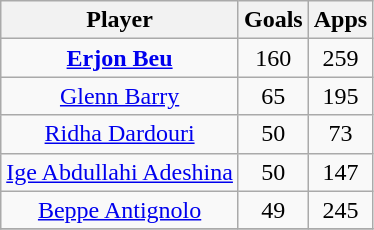<table class="wikitable sortable" style=text-align:center>
<tr>
<th>Player</th>
<th>Goals</th>
<th>Apps</th>
</tr>
<tr>
<td> <strong><a href='#'>Erjon Beu</a></strong></td>
<td>160</td>
<td>259</td>
</tr>
<tr>
<td> <a href='#'>Glenn Barry</a></td>
<td>65</td>
<td>195</td>
</tr>
<tr>
<td> <a href='#'>Ridha Dardouri</a></td>
<td>50</td>
<td>73</td>
</tr>
<tr>
<td> <a href='#'>Ige Abdullahi Adeshina</a></td>
<td>50</td>
<td>147</td>
</tr>
<tr>
<td> <a href='#'>Beppe Antignolo</a></td>
<td>49</td>
<td>245</td>
</tr>
<tr>
</tr>
</table>
